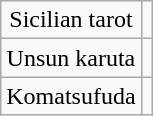<table class="wikitable" style="text-align:center;">
<tr>
<td>Sicilian tarot</td>
<td></td>
</tr>
<tr>
<td>Unsun karuta</td>
<td></td>
</tr>
<tr>
<td>Komatsufuda</td>
<td></td>
</tr>
</table>
